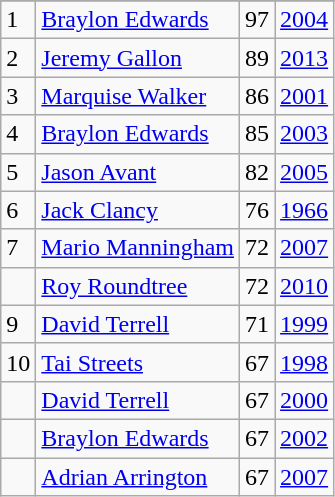<table class="wikitable">
<tr>
</tr>
<tr>
<td>1</td>
<td><a href='#'>Braylon Edwards</a></td>
<td>97</td>
<td><a href='#'>2004</a></td>
</tr>
<tr>
<td>2</td>
<td><a href='#'>Jeremy Gallon</a></td>
<td>89</td>
<td><a href='#'>2013</a></td>
</tr>
<tr>
<td>3</td>
<td><a href='#'>Marquise Walker</a></td>
<td>86</td>
<td><a href='#'>2001</a></td>
</tr>
<tr>
<td>4</td>
<td><a href='#'>Braylon Edwards</a></td>
<td>85</td>
<td><a href='#'>2003</a></td>
</tr>
<tr>
<td>5</td>
<td><a href='#'>Jason Avant</a></td>
<td>82</td>
<td><a href='#'>2005</a></td>
</tr>
<tr>
<td>6</td>
<td><a href='#'>Jack Clancy</a></td>
<td>76</td>
<td><a href='#'>1966</a></td>
</tr>
<tr>
<td>7</td>
<td><a href='#'>Mario Manningham</a></td>
<td>72</td>
<td><a href='#'>2007</a></td>
</tr>
<tr>
<td></td>
<td><a href='#'>Roy Roundtree</a></td>
<td>72</td>
<td><a href='#'>2010</a></td>
</tr>
<tr>
<td>9</td>
<td><a href='#'>David Terrell</a></td>
<td>71</td>
<td><a href='#'>1999</a></td>
</tr>
<tr>
<td>10</td>
<td><a href='#'>Tai Streets</a></td>
<td>67</td>
<td><a href='#'>1998</a></td>
</tr>
<tr>
<td></td>
<td><a href='#'>David Terrell</a></td>
<td>67</td>
<td><a href='#'>2000</a></td>
</tr>
<tr>
<td></td>
<td><a href='#'>Braylon Edwards</a></td>
<td>67</td>
<td><a href='#'>2002</a></td>
</tr>
<tr>
<td></td>
<td><a href='#'>Adrian Arrington</a></td>
<td>67</td>
<td><a href='#'>2007</a></td>
</tr>
</table>
